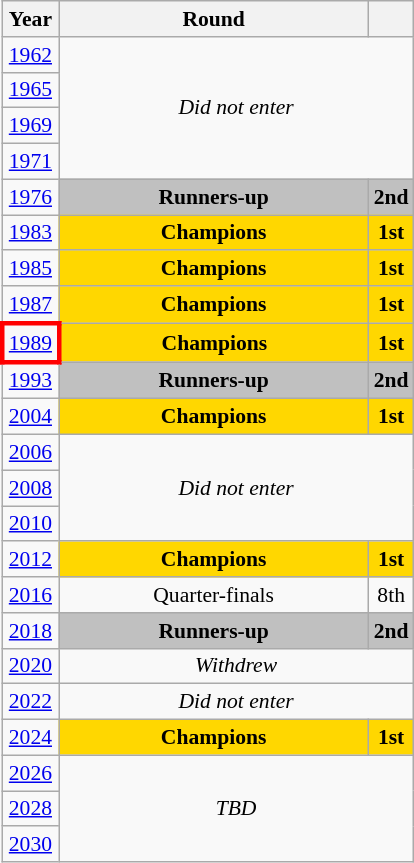<table class="wikitable" style="text-align: center; font-size:90%">
<tr>
<th>Year</th>
<th style="width:200px">Round</th>
<th></th>
</tr>
<tr>
<td><a href='#'>1962</a></td>
<td colspan="2" rowspan="4"><em>Did not enter</em></td>
</tr>
<tr>
<td><a href='#'>1965</a></td>
</tr>
<tr>
<td><a href='#'>1969</a></td>
</tr>
<tr>
<td><a href='#'>1971</a></td>
</tr>
<tr>
<td><a href='#'>1976</a></td>
<td bgcolor=Silver><strong>Runners-up</strong></td>
<td bgcolor=Silver><strong>2nd</strong></td>
</tr>
<tr>
<td><a href='#'>1983</a></td>
<td bgcolor=Gold><strong>Champions</strong></td>
<td bgcolor=Gold><strong>1st</strong></td>
</tr>
<tr>
<td><a href='#'>1985</a></td>
<td bgcolor=Gold><strong>Champions</strong></td>
<td bgcolor=Gold><strong>1st</strong></td>
</tr>
<tr>
<td><a href='#'>1987</a></td>
<td bgcolor=Gold><strong>Champions</strong></td>
<td bgcolor=Gold><strong>1st</strong></td>
</tr>
<tr>
<td style="border: 3px solid red"><a href='#'>1989</a></td>
<td bgcolor=Gold><strong>Champions</strong></td>
<td bgcolor=Gold><strong>1st</strong></td>
</tr>
<tr>
<td><a href='#'>1993</a></td>
<td bgcolor=Silver><strong>Runners-up</strong></td>
<td bgcolor=Silver><strong>2nd</strong></td>
</tr>
<tr>
<td><a href='#'>2004</a></td>
<td bgcolor=Gold><strong>Champions</strong></td>
<td bgcolor=Gold><strong>1st</strong></td>
</tr>
<tr>
<td><a href='#'>2006</a></td>
<td colspan="2" rowspan="3"><em>Did not enter</em></td>
</tr>
<tr>
<td><a href='#'>2008</a></td>
</tr>
<tr>
<td><a href='#'>2010</a></td>
</tr>
<tr>
<td><a href='#'>2012</a></td>
<td bgcolor=Gold><strong>Champions</strong></td>
<td bgcolor=Gold><strong>1st</strong></td>
</tr>
<tr>
<td><a href='#'>2016</a></td>
<td>Quarter-finals</td>
<td>8th</td>
</tr>
<tr>
<td><a href='#'>2018</a></td>
<td bgcolor=Silver><strong>Runners-up</strong></td>
<td bgcolor=Silver><strong>2nd</strong></td>
</tr>
<tr>
<td><a href='#'>2020</a></td>
<td colspan="2"><em>Withdrew</em></td>
</tr>
<tr>
<td><a href='#'>2022</a></td>
<td colspan="2"><em>Did not enter</em></td>
</tr>
<tr>
<td><a href='#'>2024</a></td>
<td bgcolor=Gold><strong>Champions</strong></td>
<td bgcolor=Gold><strong>1st</strong></td>
</tr>
<tr>
<td><a href='#'>2026</a></td>
<td colspan="2" rowspan="3"><em>TBD</em></td>
</tr>
<tr>
<td><a href='#'>2028</a></td>
</tr>
<tr>
<td><a href='#'>2030</a></td>
</tr>
</table>
